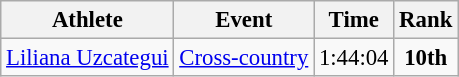<table class=wikitable style="font-size:95%">
<tr>
<th>Athlete</th>
<th>Event</th>
<th>Time</th>
<th>Rank</th>
</tr>
<tr>
<td><a href='#'>Liliana Uzcategui</a></td>
<td align=center><a href='#'>Cross-country</a></td>
<td align=center>1:44:04</td>
<td align=center><strong>10th</strong></td>
</tr>
</table>
